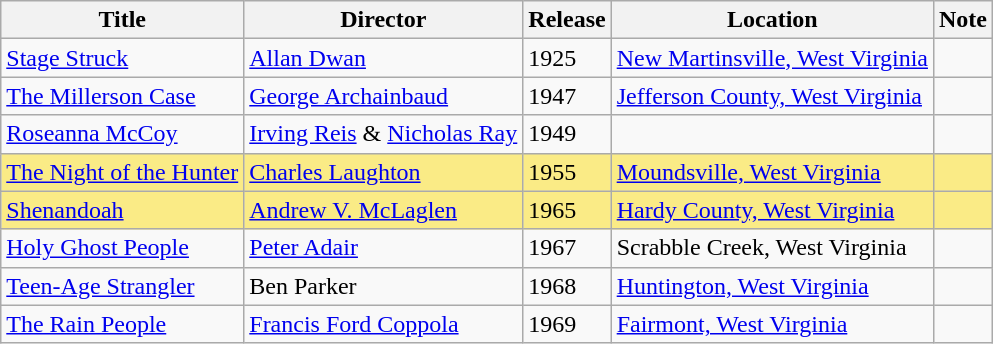<table class="wikitable sortable">
<tr>
<th>Title</th>
<th>Director</th>
<th>Release</th>
<th>Location</th>
<th>Note</th>
</tr>
<tr>
<td><a href='#'>Stage Struck</a></td>
<td><a href='#'>Allan Dwan</a></td>
<td>1925</td>
<td><a href='#'>New Martinsville, West Virginia</a></td>
<td></td>
</tr>
<tr>
<td><a href='#'>The Millerson Case</a></td>
<td><a href='#'>George Archainbaud</a></td>
<td>1947</td>
<td><a href='#'>Jefferson County, West Virginia</a></td>
<td></td>
</tr>
<tr>
<td><a href='#'>Roseanna McCoy</a></td>
<td><a href='#'>Irving Reis</a> & <a href='#'>Nicholas Ray</a></td>
<td>1949</td>
<td></td>
<td></td>
</tr>
<tr style="background:#FAEB86;">
<td><a href='#'>The Night of the Hunter</a></td>
<td><a href='#'>Charles Laughton</a></td>
<td>1955</td>
<td><a href='#'>Moundsville, West Virginia</a></td>
<td></td>
</tr>
<tr style="background:#FAEB86;">
<td><a href='#'>Shenandoah</a></td>
<td><a href='#'>Andrew V. McLaglen</a></td>
<td>1965</td>
<td><a href='#'>Hardy County, West Virginia</a></td>
<td></td>
</tr>
<tr>
<td><a href='#'>Holy Ghost People</a></td>
<td><a href='#'>Peter Adair</a></td>
<td>1967</td>
<td>Scrabble Creek, West Virginia</td>
<td></td>
</tr>
<tr>
<td><a href='#'>Teen-Age Strangler</a></td>
<td>Ben Parker</td>
<td>1968</td>
<td><a href='#'>Huntington, West Virginia</a></td>
<td></td>
</tr>
<tr>
<td><a href='#'>The Rain People</a></td>
<td><a href='#'>Francis Ford Coppola</a></td>
<td>1969</td>
<td><a href='#'>Fairmont, West Virginia</a></td>
<td></td>
</tr>
</table>
